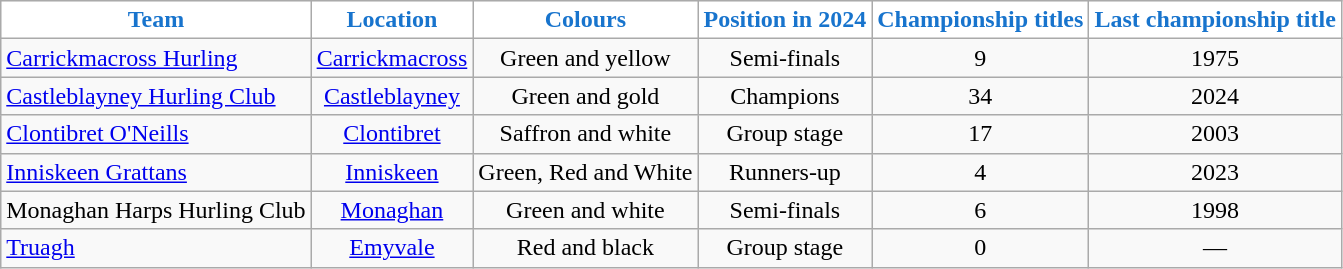<table class="wikitable sortable" style="text-align:center;">
<tr>
<th style="background:white;color:#1874CD">Team</th>
<th style="background:white;color:#1874CD">Location</th>
<th style="background:white;color:#1874CD">Colours</th>
<th style="background:white;color:#1874CD">Position in 2024</th>
<th style="background:white;color:#1874CD">Championship titles</th>
<th style="background:white;color:#1874CD">Last championship title</th>
</tr>
<tr>
<td style="text-align:left;"> <a href='#'>Carrickmacross Hurling</a></td>
<td><a href='#'>Carrickmacross</a></td>
<td>Green and yellow</td>
<td>Semi-finals</td>
<td>9</td>
<td>1975</td>
</tr>
<tr>
<td style="text-align:left;"> <a href='#'>Castleblayney Hurling Club</a></td>
<td><a href='#'>Castleblayney</a></td>
<td>Green and gold</td>
<td>Champions</td>
<td>34</td>
<td>2024</td>
</tr>
<tr>
<td style="text-align:left;"> <a href='#'>Clontibret O'Neills</a></td>
<td><a href='#'>Clontibret</a></td>
<td>Saffron and white</td>
<td>Group stage</td>
<td>17</td>
<td>2003</td>
</tr>
<tr>
<td style="text-align:left;"> <a href='#'>Inniskeen Grattans</a></td>
<td><a href='#'>Inniskeen</a></td>
<td>Green, Red and White</td>
<td>Runners-up</td>
<td>4</td>
<td>2023</td>
</tr>
<tr>
<td style="text-align:left;"> Monaghan Harps Hurling Club</td>
<td><a href='#'>Monaghan</a></td>
<td>Green and white</td>
<td>Semi-finals</td>
<td>6</td>
<td>1998</td>
</tr>
<tr>
<td style="text-align:left;"> <a href='#'>Truagh</a></td>
<td><a href='#'>Emyvale</a></td>
<td>Red and black</td>
<td>Group stage</td>
<td>0</td>
<td>—</td>
</tr>
</table>
